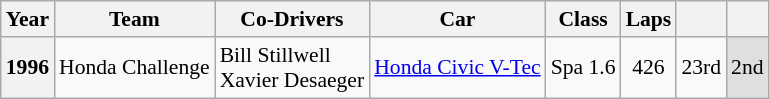<table class="wikitable" style="font-size:90%">
<tr>
<th>Year</th>
<th>Team</th>
<th>Co-Drivers</th>
<th>Car</th>
<th>Class</th>
<th>Laps</th>
<th></th>
<th></th>
</tr>
<tr style="text-align:center;">
<th>1996</th>
<td align="left" nowrap> Honda Challenge</td>
<td align="left" nowrap> Bill Stillwell<br> Xavier Desaeger</td>
<td align="left" nowrap><a href='#'>Honda Civic V-Tec</a></td>
<td>Spa 1.6</td>
<td>426</td>
<td>23rd</td>
<td style="background:#DFDFDF;">2nd</td>
</tr>
</table>
